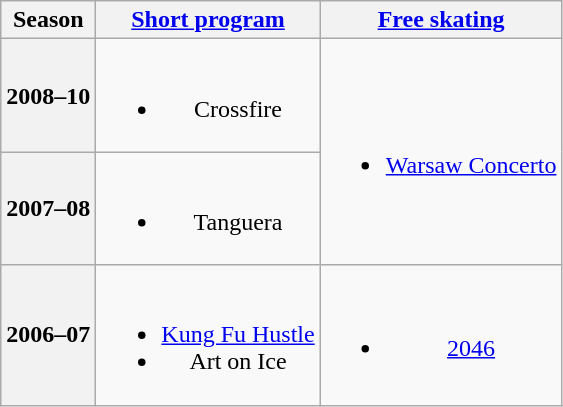<table class=wikitable style=text-align:center>
<tr>
<th>Season</th>
<th><a href='#'>Short program</a></th>
<th><a href='#'>Free skating</a></th>
</tr>
<tr>
<th>2008–10 <br> </th>
<td><br><ul><li>Crossfire <br></li></ul></td>
<td rowspan=2><br><ul><li><a href='#'>Warsaw Concerto</a> <br></li></ul></td>
</tr>
<tr>
<th>2007–08 <br> </th>
<td><br><ul><li>Tanguera <br></li></ul></td>
</tr>
<tr>
<th>2006–07 <br> </th>
<td><br><ul><li><a href='#'>Kung Fu Hustle</a> <br></li><li>Art on Ice <br></li></ul></td>
<td><br><ul><li><a href='#'>2046</a> <br></li></ul></td>
</tr>
</table>
